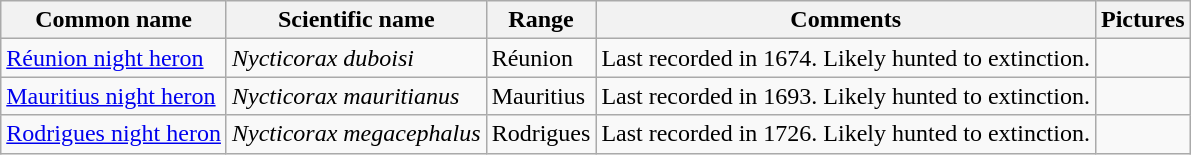<table class="wikitable sortable">
<tr>
<th>Common name</th>
<th>Scientific name</th>
<th>Range</th>
<th class="unsortable">Comments</th>
<th class="unsortable">Pictures</th>
</tr>
<tr>
<td><a href='#'>Réunion night heron</a></td>
<td><em>Nycticorax duboisi</em></td>
<td>Réunion</td>
<td>Last recorded in 1674. Likely hunted to extinction.</td>
<td></td>
</tr>
<tr>
<td><a href='#'>Mauritius night heron</a></td>
<td><em>Nycticorax mauritianus</em></td>
<td>Mauritius</td>
<td>Last recorded in 1693. Likely hunted to extinction.</td>
<td></td>
</tr>
<tr>
<td><a href='#'>Rodrigues night heron</a></td>
<td><em>Nycticorax megacephalus</em></td>
<td>Rodrigues</td>
<td>Last recorded in 1726. Likely hunted to extinction.</td>
<td></td>
</tr>
</table>
